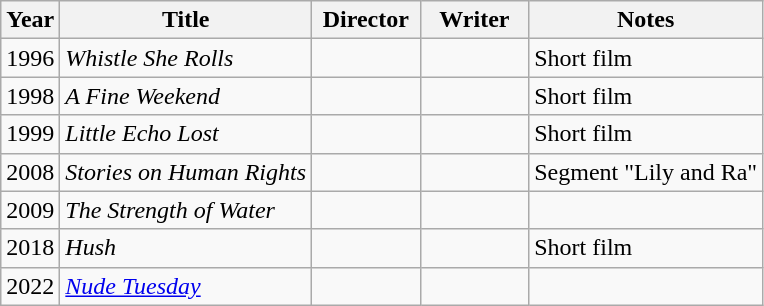<table class="wikitable">
<tr>
<th>Year</th>
<th>Title</th>
<th width=65>Director</th>
<th width=65>Writer</th>
<th>Notes</th>
</tr>
<tr>
<td>1996</td>
<td><em>Whistle She Rolls</em></td>
<td></td>
<td></td>
<td>Short film</td>
</tr>
<tr>
<td>1998</td>
<td><em>A Fine Weekend</em></td>
<td></td>
<td></td>
<td>Short film</td>
</tr>
<tr>
<td>1999</td>
<td><em>Little Echo Lost</em></td>
<td></td>
<td></td>
<td>Short film</td>
</tr>
<tr>
<td>2008</td>
<td><em>Stories on Human Rights</em></td>
<td></td>
<td></td>
<td>Segment "Lily and Ra"</td>
</tr>
<tr>
<td>2009</td>
<td><em>The Strength of Water</em></td>
<td></td>
<td></td>
<td></td>
</tr>
<tr>
<td>2018</td>
<td><em>Hush</em></td>
<td></td>
<td></td>
<td>Short film</td>
</tr>
<tr>
<td>2022</td>
<td><em><a href='#'>Nude Tuesday</a></em></td>
<td></td>
<td></td>
<td></td>
</tr>
</table>
